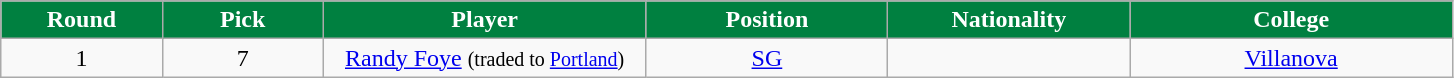<table class="wikitable sortable sortable">
<tr>
<th style="background:#008040; color:white" width="10%">Round</th>
<th style="background:#008040; color:white" width="10%">Pick</th>
<th style="background:#008040; color:white" width="20%">Player</th>
<th style="background:#008040; color:white" width="15%">Position</th>
<th style="background:#008040; color:white" width="15%">Nationality</th>
<th style="background:#008040; color:white" width="20%">College</th>
</tr>
<tr style="text-align: center">
<td>1</td>
<td>7</td>
<td><a href='#'>Randy Foye</a> <small>(traded to <a href='#'>Portland</a>)</small></td>
<td><a href='#'>SG</a></td>
<td></td>
<td><a href='#'>Villanova</a></td>
</tr>
</table>
